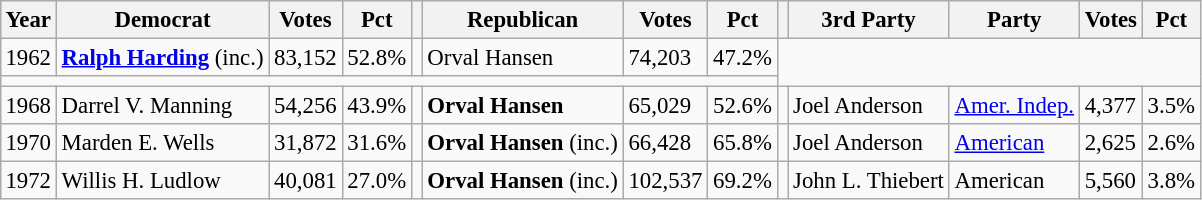<table class="wikitable" style="margin:0.5em ; font-size:95%">
<tr>
<th>Year</th>
<th>Democrat</th>
<th>Votes</th>
<th>Pct</th>
<th></th>
<th>Republican</th>
<th>Votes</th>
<th>Pct</th>
<th></th>
<th>3rd Party</th>
<th>Party</th>
<th>Votes</th>
<th>Pct</th>
</tr>
<tr>
<td>1962</td>
<td><strong><a href='#'>Ralph Harding</a></strong> (inc.)</td>
<td>83,152</td>
<td>52.8%</td>
<td></td>
<td>Orval Hansen</td>
<td>74,203</td>
<td>47.2%</td>
<td colspan=5 rowspan=2></td>
</tr>
<tr>
<td colspan=8></td>
</tr>
<tr>
<td>1968</td>
<td>Darrel V. Manning</td>
<td>54,256</td>
<td>43.9%</td>
<td></td>
<td><strong>Orval Hansen</strong></td>
<td>65,029</td>
<td>52.6%</td>
<td></td>
<td>Joel Anderson</td>
<td><a href='#'>Amer. Indep.</a></td>
<td>4,377</td>
<td>3.5%</td>
</tr>
<tr>
<td>1970</td>
<td>Marden E. Wells</td>
<td>31,872</td>
<td>31.6%</td>
<td></td>
<td><strong>Orval Hansen</strong> (inc.)</td>
<td>66,428</td>
<td>65.8%</td>
<td></td>
<td>Joel Anderson</td>
<td><a href='#'>American</a></td>
<td>2,625</td>
<td>2.6%</td>
</tr>
<tr>
<td>1972</td>
<td>Willis H. Ludlow</td>
<td>40,081</td>
<td>27.0%</td>
<td></td>
<td><strong>Orval Hansen</strong> (inc.)</td>
<td>102,537</td>
<td>69.2%</td>
<td></td>
<td>John L. Thiebert</td>
<td>American</td>
<td>5,560</td>
<td>3.8%</td>
</tr>
</table>
